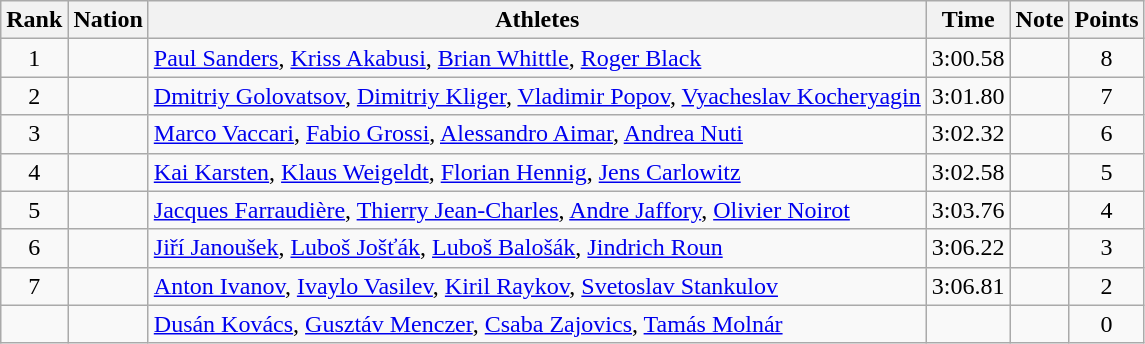<table class="wikitable sortable" style="text-align:center">
<tr>
<th>Rank</th>
<th>Nation</th>
<th>Athletes</th>
<th>Time</th>
<th>Note</th>
<th>Points</th>
</tr>
<tr>
<td>1</td>
<td align=left></td>
<td align=left><a href='#'>Paul Sanders</a>, <a href='#'>Kriss Akabusi</a>, <a href='#'>Brian Whittle</a>, <a href='#'>Roger Black</a></td>
<td>3:00.58</td>
<td></td>
<td>8</td>
</tr>
<tr>
<td>2</td>
<td align=left></td>
<td align=left><a href='#'>Dmitriy Golovatsov</a>, <a href='#'>Dimitriy Kliger</a>, <a href='#'>Vladimir Popov</a>, <a href='#'>Vyacheslav Kocheryagin</a></td>
<td>3:01.80</td>
<td></td>
<td>7</td>
</tr>
<tr>
<td>3</td>
<td align=left></td>
<td align=left><a href='#'>Marco Vaccari</a>, <a href='#'>Fabio Grossi</a>, <a href='#'>Alessandro Aimar</a>, <a href='#'>Andrea Nuti</a></td>
<td>3:02.32</td>
<td></td>
<td>6</td>
</tr>
<tr>
<td>4</td>
<td align=left></td>
<td align=left><a href='#'>Kai Karsten</a>, <a href='#'>Klaus Weigeldt</a>, <a href='#'>Florian Hennig</a>, <a href='#'>Jens Carlowitz</a></td>
<td>3:02.58</td>
<td></td>
<td>5</td>
</tr>
<tr>
<td>5</td>
<td align=left></td>
<td align=left><a href='#'>Jacques Farraudière</a>, <a href='#'>Thierry Jean-Charles</a>, <a href='#'>Andre Jaffory</a>, <a href='#'>Olivier Noirot</a></td>
<td>3:03.76</td>
<td></td>
<td>4</td>
</tr>
<tr>
<td>6</td>
<td align=left></td>
<td align=left><a href='#'>Jiří Janoušek</a>, <a href='#'>Luboš Jošťák</a>, <a href='#'>Luboš Balošák</a>, <a href='#'>Jindrich Roun</a></td>
<td>3:06.22</td>
<td></td>
<td>3</td>
</tr>
<tr>
<td>7</td>
<td align=left></td>
<td align=left><a href='#'>Anton Ivanov</a>, <a href='#'>Ivaylo Vasilev</a>, <a href='#'>Kiril Raykov</a>, <a href='#'>Svetoslav Stankulov</a></td>
<td>3:06.81</td>
<td></td>
<td>2</td>
</tr>
<tr>
<td></td>
<td align=left></td>
<td align=left><a href='#'>Dusán Kovács</a>, <a href='#'>Gusztáv Menczer</a>, <a href='#'>Csaba Zajovics</a>, <a href='#'>Tamás Molnár</a></td>
<td></td>
<td></td>
<td>0</td>
</tr>
</table>
